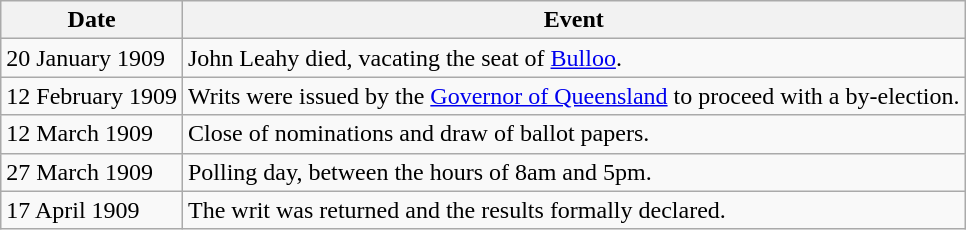<table class="wikitable">
<tr>
<th>Date</th>
<th>Event</th>
</tr>
<tr>
<td>20 January 1909</td>
<td>John Leahy died, vacating the seat of <a href='#'>Bulloo</a>.</td>
</tr>
<tr>
<td>12 February 1909</td>
<td>Writs were issued by the <a href='#'>Governor of Queensland</a> to proceed with a by-election.</td>
</tr>
<tr>
<td>12 March 1909</td>
<td>Close of nominations and draw of ballot papers.</td>
</tr>
<tr>
<td>27 March 1909</td>
<td>Polling day, between the hours of 8am and 5pm.</td>
</tr>
<tr>
<td>17 April 1909</td>
<td>The writ was returned and the results formally declared.</td>
</tr>
</table>
